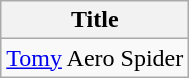<table class="wikitable">
<tr>
<th>Title</th>
</tr>
<tr>
<td><a href='#'>Tomy</a> Aero Spider</td>
</tr>
</table>
